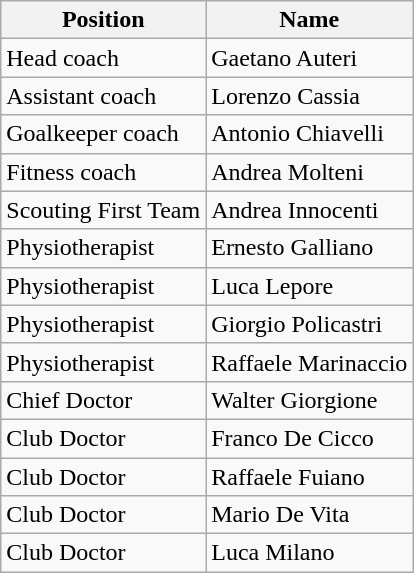<table class="wikitable">
<tr>
<th>Position</th>
<th>Name</th>
</tr>
<tr>
<td>Head coach</td>
<td> Gaetano Auteri</td>
</tr>
<tr>
<td>Assistant coach</td>
<td> Lorenzo Cassia</td>
</tr>
<tr>
<td>Goalkeeper coach</td>
<td>  Antonio Chiavelli</td>
</tr>
<tr>
<td>Fitness coach</td>
<td> Andrea Molteni</td>
</tr>
<tr>
<td>Scouting First Team</td>
<td> Andrea Innocenti</td>
</tr>
<tr>
<td>Physiotherapist</td>
<td> Ernesto Galliano</td>
</tr>
<tr>
<td>Physiotherapist</td>
<td> Luca Lepore</td>
</tr>
<tr>
<td>Physiotherapist</td>
<td> Giorgio Policastri</td>
</tr>
<tr>
<td>Physiotherapist</td>
<td> Raffaele Marinaccio</td>
</tr>
<tr>
<td>Chief Doctor</td>
<td> Walter Giorgione</td>
</tr>
<tr>
<td>Club Doctor</td>
<td> Franco De Cicco</td>
</tr>
<tr>
<td>Club Doctor</td>
<td> Raffaele Fuiano</td>
</tr>
<tr>
<td>Club Doctor</td>
<td> Mario De Vita</td>
</tr>
<tr>
<td>Club Doctor</td>
<td> Luca Milano</td>
</tr>
</table>
